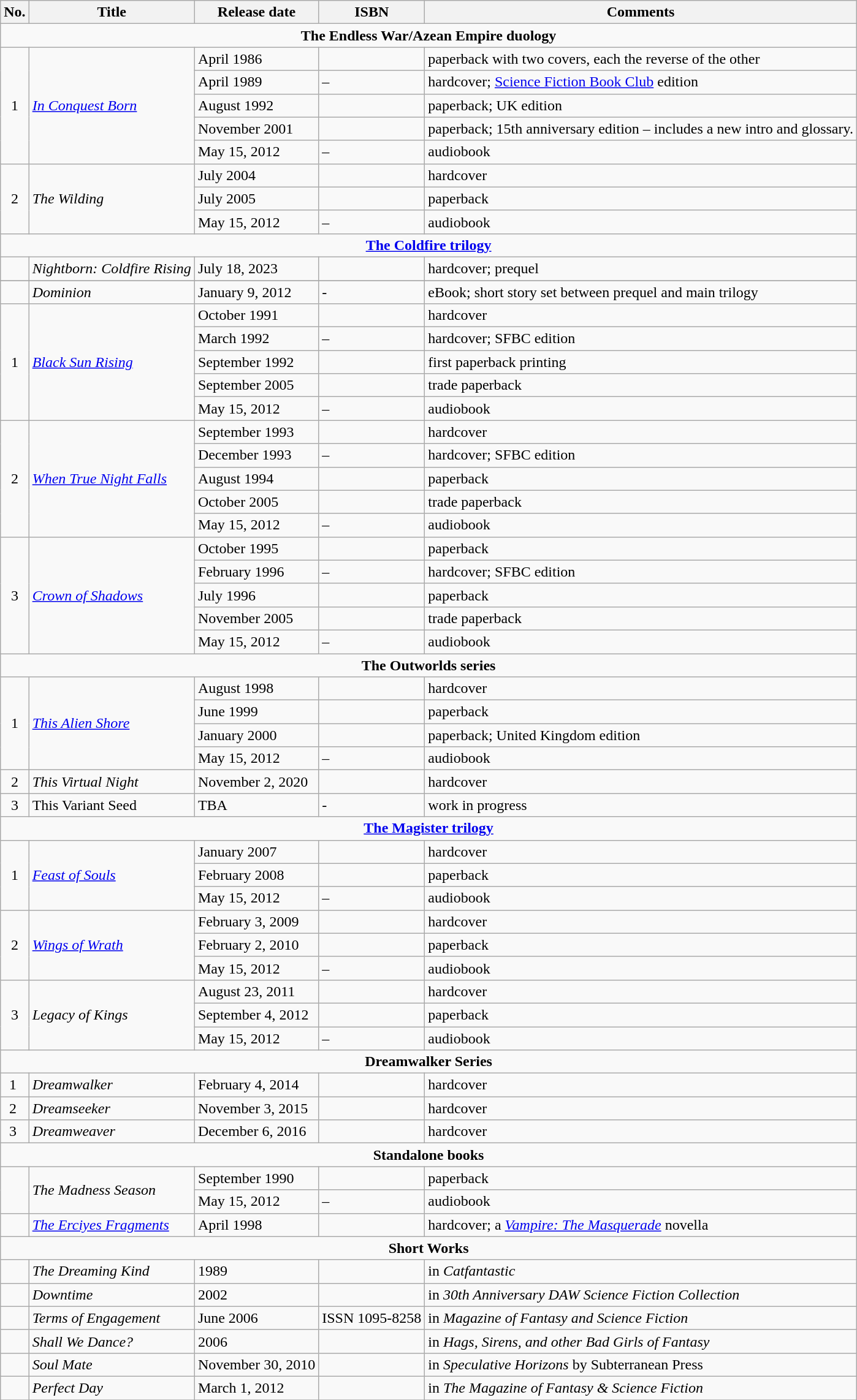<table class="wikitable">
<tr>
<th>No.</th>
<th>Title</th>
<th>Release date</th>
<th>ISBN</th>
<th>Comments</th>
</tr>
<tr>
<td colspan="5" align="center"><strong>The Endless War/Azean Empire duology</strong></td>
</tr>
<tr>
<td rowspan="5" align="center">1</td>
<td rowspan="5"><em><a href='#'>In Conquest Born</a></em></td>
<td>April 1986</td>
<td></td>
<td>paperback with two covers, each the reverse of the other</td>
</tr>
<tr>
<td>April 1989</td>
<td>–</td>
<td>hardcover; <a href='#'>Science Fiction Book Club</a> edition</td>
</tr>
<tr>
<td>August 1992</td>
<td></td>
<td>paperback; UK edition</td>
</tr>
<tr>
<td>November 2001</td>
<td></td>
<td>paperback; 15th anniversary edition – includes a new intro and glossary.</td>
</tr>
<tr>
<td>May 15, 2012</td>
<td>–</td>
<td>audiobook</td>
</tr>
<tr>
<td rowspan="3" align="center">2</td>
<td rowspan="3"><em>The Wilding</em></td>
<td>July 2004</td>
<td></td>
<td>hardcover</td>
</tr>
<tr>
<td>July 2005</td>
<td></td>
<td>paperback</td>
</tr>
<tr>
<td>May 15, 2012</td>
<td>–</td>
<td>audiobook</td>
</tr>
<tr>
<td colspan="5" align="center"><strong><a href='#'>The Coldfire trilogy</a></strong></td>
</tr>
<tr>
<td align="center"> </td>
<td><em>Nightborn: Coldfire Rising</em></td>
<td>July 18, 2023</td>
<td></td>
<td>hardcover; prequel</td>
</tr>
<tr>
</tr>
<tr>
<td align="center"> </td>
<td><em>Dominion</em></td>
<td>January 9, 2012</td>
<td>-</td>
<td>eBook; short story set between prequel and main trilogy</td>
</tr>
<tr>
<td rowspan="5" align="center">1</td>
<td rowspan="5"><em><a href='#'>Black Sun Rising</a></em></td>
<td>October 1991</td>
<td></td>
<td>hardcover</td>
</tr>
<tr>
<td>March 1992</td>
<td>–</td>
<td>hardcover; SFBC edition</td>
</tr>
<tr>
<td>September 1992</td>
<td></td>
<td>first paperback printing</td>
</tr>
<tr>
<td>September 2005</td>
<td></td>
<td>trade paperback</td>
</tr>
<tr>
<td>May 15, 2012</td>
<td>–</td>
<td>audiobook</td>
</tr>
<tr>
<td rowspan="5" align="center">2</td>
<td rowspan="5"><em><a href='#'>When True Night Falls</a></em></td>
<td>September 1993</td>
<td></td>
<td>hardcover</td>
</tr>
<tr>
<td>December 1993</td>
<td>–</td>
<td>hardcover; SFBC edition</td>
</tr>
<tr>
<td>August 1994</td>
<td></td>
<td>paperback</td>
</tr>
<tr>
<td>October 2005</td>
<td></td>
<td>trade paperback</td>
</tr>
<tr>
<td>May 15, 2012</td>
<td>–</td>
<td>audiobook</td>
</tr>
<tr>
<td rowspan="5" align="center">3</td>
<td rowspan="5"><em><a href='#'>Crown of Shadows</a></em></td>
<td>October 1995</td>
<td></td>
<td>paperback</td>
</tr>
<tr>
<td>February 1996</td>
<td>–</td>
<td>hardcover; SFBC edition</td>
</tr>
<tr>
<td>July 1996</td>
<td></td>
<td>paperback</td>
</tr>
<tr>
<td>November 2005</td>
<td></td>
<td>trade paperback</td>
</tr>
<tr>
<td>May 15, 2012</td>
<td>–</td>
<td>audiobook</td>
</tr>
<tr>
<td colspan="5" align="center"><strong>The Outworlds series</strong></td>
</tr>
<tr>
<td rowspan="4" align="center">1</td>
<td rowspan="4"><em><a href='#'>This Alien Shore</a></em></td>
<td>August 1998</td>
<td></td>
<td>hardcover</td>
</tr>
<tr>
<td>June 1999</td>
<td></td>
<td>paperback</td>
</tr>
<tr>
<td>January 2000</td>
<td></td>
<td>paperback; United Kingdom edition</td>
</tr>
<tr>
<td>May 15, 2012</td>
<td>–</td>
<td>audiobook</td>
</tr>
<tr>
<td align="center">2</td>
<td><em>This Virtual Night</em></td>
<td>November 2, 2020</td>
<td></td>
<td>hardcover</td>
</tr>
<tr>
<td align="center">3</td>
<td>This Variant Seed</td>
<td>TBA</td>
<td>-</td>
<td>work in progress</td>
</tr>
<tr>
<td colspan="5" align="center"><strong><a href='#'>The Magister trilogy</a></strong></td>
</tr>
<tr>
<td rowspan="3" align="center">1</td>
<td rowspan="3"><em><a href='#'>Feast of Souls</a></em></td>
<td>January 2007</td>
<td></td>
<td>hardcover</td>
</tr>
<tr>
<td>February 2008</td>
<td></td>
<td>paperback</td>
</tr>
<tr>
<td>May 15, 2012</td>
<td>–</td>
<td>audiobook</td>
</tr>
<tr>
<td rowspan="3" align="center">2</td>
<td rowspan="3"><em><a href='#'>Wings of Wrath</a></em></td>
<td>February 3, 2009</td>
<td></td>
<td>hardcover</td>
</tr>
<tr>
<td>February 2, 2010</td>
<td></td>
<td>paperback</td>
</tr>
<tr>
<td>May 15, 2012</td>
<td>–</td>
<td>audiobook</td>
</tr>
<tr>
<td rowspan="3" align="center">3</td>
<td rowspan="3"><em>Legacy of Kings</em></td>
<td>August 23, 2011</td>
<td></td>
<td>hardcover</td>
</tr>
<tr>
<td>September 4, 2012</td>
<td></td>
<td>paperback</td>
</tr>
<tr>
<td>May 15, 2012</td>
<td>–</td>
<td>audiobook</td>
</tr>
<tr>
<td colspan="5" align="center"><strong>Dreamwalker Series</strong></td>
</tr>
<tr>
<td align="center">1 </td>
<td><em>Dreamwalker</em></td>
<td>February 4, 2014</td>
<td></td>
<td>hardcover</td>
</tr>
<tr>
<td align="center">2 </td>
<td><em>Dreamseeker</em></td>
<td>November 3, 2015</td>
<td></td>
<td>hardcover</td>
</tr>
<tr>
<td align="center">3 </td>
<td><em>Dreamweaver</em></td>
<td>December 6, 2016</td>
<td></td>
<td>hardcover</td>
</tr>
<tr>
<td colspan="5" align="center"><strong>Standalone books</strong></td>
</tr>
<tr>
<td rowspan="2" align="center"> </td>
<td rowspan="2"><em>The Madness Season</em></td>
<td>September 1990</td>
<td></td>
<td>paperback</td>
</tr>
<tr>
<td>May 15, 2012</td>
<td>–</td>
<td>audiobook</td>
</tr>
<tr>
<td align="center"> </td>
<td><em><a href='#'>The Erciyes Fragments</a></em></td>
<td>April 1998</td>
<td></td>
<td>hardcover; a <em><a href='#'>Vampire: The Masquerade</a></em> novella</td>
</tr>
<tr>
<td colspan="5" align="center"><strong>Short Works</strong></td>
</tr>
<tr>
<td align="center"></td>
<td><em>The Dreaming Kind</em></td>
<td>1989</td>
<td></td>
<td>in  <em>Catfantastic</em></td>
</tr>
<tr>
<td align="center"></td>
<td><em>Downtime</em></td>
<td>2002</td>
<td></td>
<td>in  <em>30th Anniversary DAW Science Fiction Collection</em></td>
</tr>
<tr>
<td align="center"></td>
<td><em>Terms of Engagement</em></td>
<td>June 2006</td>
<td>ISSN 1095-8258</td>
<td>in  <em>Magazine of Fantasy and Science Fiction</em></td>
</tr>
<tr>
<td align="center"></td>
<td><em>Shall We Dance?</em></td>
<td>2006</td>
<td></td>
<td>in  <em>Hags, Sirens, and other Bad Girls of Fantasy</em></td>
</tr>
<tr>
<td align="center"></td>
<td><em>Soul Mate</em></td>
<td>November 30, 2010</td>
<td></td>
<td>in <em>Speculative Horizons</em> by Subterranean Press</td>
</tr>
<tr>
<td align="center"></td>
<td><em>Perfect Day</em></td>
<td>March 1, 2012</td>
<td></td>
<td>in <em>The Magazine of Fantasy & Science Fiction</em></td>
</tr>
<tr>
</tr>
</table>
